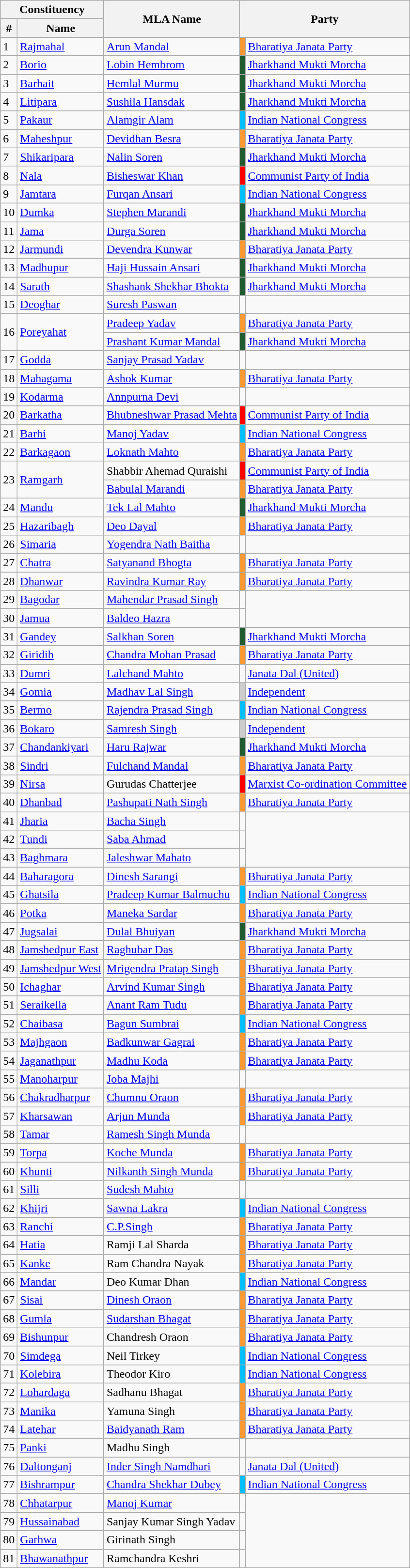<table class="wikitable sortable" style="text-align:left;">
<tr>
<th colspan="2">Constituency</th>
<th Rowspan=2>MLA Name</th>
<th Rowspan=2 colspan="2">Party</th>
</tr>
<tr>
<th>#</th>
<th>Name</th>
</tr>
<tr>
<td>1</td>
<td><a href='#'>Rajmahal</a></td>
<td><a href='#'>Arun Mandal</a></td>
<td bgcolor=#FF9933></td>
<td><a href='#'>Bharatiya Janata Party</a></td>
</tr>
<tr>
<td>2</td>
<td><a href='#'>Borio</a></td>
<td><a href='#'>Lobin Hembrom</a></td>
<td bgcolor=#215B30></td>
<td><a href='#'>Jharkhand Mukti Morcha</a></td>
</tr>
<tr>
<td>3</td>
<td><a href='#'>Barhait</a></td>
<td><a href='#'>Hemlal Murmu</a></td>
<td bgcolor=#215B30></td>
<td><a href='#'>Jharkhand Mukti Morcha</a></td>
</tr>
<tr>
<td>4</td>
<td><a href='#'>Litipara</a></td>
<td><a href='#'>Sushila Hansdak</a></td>
<td bgcolor=#215B30></td>
<td><a href='#'>Jharkhand Mukti Morcha</a></td>
</tr>
<tr>
<td>5</td>
<td><a href='#'>Pakaur</a></td>
<td><a href='#'>Alamgir Alam</a></td>
<td bgcolor=#00BFFF></td>
<td><a href='#'>Indian National Congress</a></td>
</tr>
<tr>
<td>6</td>
<td><a href='#'>Maheshpur</a></td>
<td><a href='#'>Devidhan Besra</a></td>
<td bgcolor=#FF9933></td>
<td><a href='#'>Bharatiya Janata Party</a></td>
</tr>
<tr>
<td>7</td>
<td><a href='#'>Shikaripara</a></td>
<td><a href='#'>Nalin Soren</a></td>
<td bgcolor=#215B30></td>
<td><a href='#'>Jharkhand Mukti Morcha</a></td>
</tr>
<tr>
<td>8</td>
<td><a href='#'>Nala</a></td>
<td><a href='#'>Bisheswar Khan</a></td>
<td bgcolor=#FF0000></td>
<td><a href='#'>Communist Party of India</a></td>
</tr>
<tr>
<td>9</td>
<td><a href='#'>Jamtara</a></td>
<td><a href='#'>Furqan Ansari</a></td>
<td bgcolor=#00BFFF></td>
<td><a href='#'>Indian National Congress</a></td>
</tr>
<tr>
<td>10</td>
<td><a href='#'>Dumka</a></td>
<td><a href='#'>Stephen Marandi</a></td>
<td bgcolor=#215B30></td>
<td><a href='#'>Jharkhand Mukti Morcha</a></td>
</tr>
<tr>
<td>11</td>
<td><a href='#'>Jama</a></td>
<td><a href='#'>Durga Soren</a></td>
<td bgcolor=#215B30></td>
<td><a href='#'>Jharkhand Mukti Morcha</a></td>
</tr>
<tr>
<td>12</td>
<td><a href='#'>Jarmundi</a></td>
<td><a href='#'>Devendra Kunwar</a></td>
<td bgcolor=#FF9933></td>
<td><a href='#'>Bharatiya Janata Party</a></td>
</tr>
<tr>
<td>13</td>
<td><a href='#'>Madhupur</a></td>
<td><a href='#'>Haji Hussain Ansari</a></td>
<td bgcolor=#215B30></td>
<td><a href='#'>Jharkhand Mukti Morcha</a></td>
</tr>
<tr>
<td>14</td>
<td><a href='#'>Sarath</a></td>
<td><a href='#'>Shashank Shekhar Bhokta</a></td>
<td bgcolor=#215B30></td>
<td><a href='#'>Jharkhand Mukti Morcha</a></td>
</tr>
<tr>
<td>15</td>
<td><a href='#'>Deoghar</a></td>
<td><a href='#'>Suresh Paswan</a></td>
<td></td>
</tr>
<tr>
<td Rowspan=2>16</td>
<td Rowspan=2><a href='#'>Poreyahat</a></td>
<td><a href='#'>Pradeep Yadav</a></td>
<td bgcolor=#FF9933></td>
<td><a href='#'>Bharatiya Janata Party</a></td>
</tr>
<tr>
<td><a href='#'>Prashant Kumar Mandal</a></td>
<td bgcolor=#215B30></td>
<td><a href='#'>Jharkhand Mukti Morcha</a></td>
</tr>
<tr>
<td>17</td>
<td><a href='#'>Godda</a></td>
<td><a href='#'>Sanjay Prasad Yadav</a></td>
<td></td>
</tr>
<tr>
<td>18</td>
<td><a href='#'>Mahagama</a></td>
<td><a href='#'>Ashok Kumar</a></td>
<td bgcolor=#FF9933></td>
<td><a href='#'>Bharatiya Janata Party</a></td>
</tr>
<tr>
<td>19</td>
<td><a href='#'>Kodarma</a></td>
<td><a href='#'>Annpurna Devi</a></td>
<td></td>
</tr>
<tr>
<td>20</td>
<td><a href='#'>Barkatha</a></td>
<td><a href='#'>Bhubneshwar Prasad Mehta</a></td>
<td bgcolor=#FF0000></td>
<td><a href='#'>Communist Party of India</a></td>
</tr>
<tr>
<td>21</td>
<td><a href='#'>Barhi</a></td>
<td><a href='#'>Manoj Yadav</a></td>
<td bgcolor=#00BFFF></td>
<td><a href='#'>Indian National Congress</a></td>
</tr>
<tr>
<td>22</td>
<td><a href='#'>Barkagaon</a></td>
<td><a href='#'>Loknath Mahto</a></td>
<td bgcolor=#FF9933></td>
<td><a href='#'>Bharatiya Janata Party</a></td>
</tr>
<tr>
<td Rowspan=2>23</td>
<td Rowspan=2><a href='#'>Ramgarh</a></td>
<td>Shabbir Ahemad Quraishi</td>
<td bgcolor=#FF0000></td>
<td><a href='#'>Communist Party of India</a></td>
</tr>
<tr>
<td><a href='#'>Babulal Marandi</a></td>
<td bgcolor=#FF9933></td>
<td><a href='#'>Bharatiya Janata Party</a></td>
</tr>
<tr>
<td>24</td>
<td><a href='#'>Mandu</a></td>
<td><a href='#'>Tek Lal Mahto</a></td>
<td bgcolor=#215B30></td>
<td><a href='#'>Jharkhand Mukti Morcha</a></td>
</tr>
<tr>
<td>25</td>
<td><a href='#'>Hazaribagh</a></td>
<td><a href='#'>Deo Dayal</a></td>
<td bgcolor=#FF9933></td>
<td><a href='#'>Bharatiya Janata Party</a></td>
</tr>
<tr>
<td>26</td>
<td><a href='#'>Simaria</a></td>
<td><a href='#'>Yogendra Nath Baitha</a></td>
<td></td>
</tr>
<tr>
<td>27</td>
<td><a href='#'>Chatra</a></td>
<td><a href='#'>Satyanand Bhogta</a></td>
<td bgcolor=#FF9933></td>
<td><a href='#'>Bharatiya Janata Party</a></td>
</tr>
<tr>
<td>28</td>
<td><a href='#'>Dhanwar</a></td>
<td><a href='#'>Ravindra Kumar Ray</a></td>
<td bgcolor=#FF9933></td>
<td><a href='#'>Bharatiya Janata Party</a></td>
</tr>
<tr>
<td>29</td>
<td><a href='#'>Bagodar</a></td>
<td><a href='#'>Mahendar Prasad Singh</a></td>
<td></td>
</tr>
<tr>
<td>30</td>
<td><a href='#'>Jamua</a></td>
<td><a href='#'>Baldeo Hazra</a></td>
<td></td>
</tr>
<tr>
<td>31</td>
<td><a href='#'>Gandey</a></td>
<td><a href='#'>Salkhan Soren</a></td>
<td bgcolor=#215B30></td>
<td><a href='#'>Jharkhand Mukti Morcha</a></td>
</tr>
<tr>
<td>32</td>
<td><a href='#'>Giridih</a></td>
<td><a href='#'>Chandra Mohan Prasad</a></td>
<td bgcolor=#FF9933></td>
<td><a href='#'>Bharatiya Janata Party</a></td>
</tr>
<tr>
<td>33</td>
<td><a href='#'>Dumri</a></td>
<td><a href='#'>Lalchand Mahto</a></td>
<td bgcolor=></td>
<td><a href='#'>Janata Dal (United)</a></td>
</tr>
<tr>
<td>34</td>
<td><a href='#'>Gomia</a></td>
<td><a href='#'>Madhav Lal Singh</a></td>
<td bgcolor=#CDCDCD></td>
<td><a href='#'>Independent</a></td>
</tr>
<tr>
<td>35</td>
<td><a href='#'>Bermo</a></td>
<td><a href='#'>Rajendra Prasad Singh</a></td>
<td bgcolor=#00BFFF></td>
<td><a href='#'>Indian National Congress</a></td>
</tr>
<tr>
<td>36</td>
<td><a href='#'>Bokaro</a></td>
<td><a href='#'>Samresh Singh</a></td>
<td bgcolor=#CDCDCD></td>
<td><a href='#'>Independent</a></td>
</tr>
<tr>
<td>37</td>
<td><a href='#'>Chandankiyari</a></td>
<td><a href='#'>Haru Rajwar</a></td>
<td bgcolor=#215B30></td>
<td><a href='#'>Jharkhand Mukti Morcha</a></td>
</tr>
<tr>
<td>38</td>
<td><a href='#'>Sindri</a></td>
<td><a href='#'>Fulchand Mandal</a></td>
<td bgcolor=#FF9933></td>
<td><a href='#'>Bharatiya Janata Party</a></td>
</tr>
<tr>
<td>39</td>
<td><a href='#'>Nirsa</a></td>
<td>Gurudas Chatterjee</td>
<td bgcolor=#FF0000></td>
<td><a href='#'>Marxist Co-ordination Committee</a></td>
</tr>
<tr>
<td>40</td>
<td><a href='#'>Dhanbad</a></td>
<td><a href='#'>Pashupati Nath Singh</a></td>
<td bgcolor=#FF9933></td>
<td><a href='#'>Bharatiya Janata Party</a></td>
</tr>
<tr>
<td>41</td>
<td><a href='#'>Jharia</a></td>
<td><a href='#'>Bacha Singh</a></td>
<td></td>
</tr>
<tr>
<td>42</td>
<td><a href='#'>Tundi</a></td>
<td><a href='#'>Saba Ahmad</a></td>
<td></td>
</tr>
<tr>
<td>43</td>
<td><a href='#'>Baghmara</a></td>
<td><a href='#'>Jaleshwar Mahato</a></td>
<td></td>
</tr>
<tr>
<td>44</td>
<td><a href='#'>Baharagora</a></td>
<td><a href='#'>Dinesh Sarangi</a></td>
<td bgcolor=#FF9933></td>
<td><a href='#'>Bharatiya Janata Party</a></td>
</tr>
<tr>
<td>45</td>
<td><a href='#'>Ghatsila</a></td>
<td><a href='#'>Pradeep Kumar Balmuchu</a></td>
<td bgcolor=#00BFFF></td>
<td><a href='#'>Indian National Congress</a></td>
</tr>
<tr>
<td>46</td>
<td><a href='#'>Potka</a></td>
<td><a href='#'>Maneka Sardar</a></td>
<td bgcolor=#FF9933></td>
<td><a href='#'>Bharatiya Janata Party</a></td>
</tr>
<tr>
<td>47</td>
<td><a href='#'>Jugsalai</a></td>
<td><a href='#'>Dulal Bhuiyan</a></td>
<td bgcolor=#215B30></td>
<td><a href='#'>Jharkhand Mukti Morcha</a></td>
</tr>
<tr>
<td>48</td>
<td><a href='#'>Jamshedpur East</a></td>
<td><a href='#'>Raghubar Das</a></td>
<td bgcolor=#FF9933></td>
<td><a href='#'>Bharatiya Janata Party</a></td>
</tr>
<tr>
<td>49</td>
<td><a href='#'>Jamshedpur West</a></td>
<td><a href='#'>Mrigendra Pratap Singh</a></td>
<td bgcolor=#FF9933></td>
<td><a href='#'>Bharatiya Janata Party</a></td>
</tr>
<tr>
<td>50</td>
<td><a href='#'>Ichaghar</a></td>
<td><a href='#'>Arvind Kumar Singh</a></td>
<td bgcolor=#FF9933></td>
<td><a href='#'>Bharatiya Janata Party</a></td>
</tr>
<tr>
<td>51</td>
<td><a href='#'>Seraikella</a></td>
<td><a href='#'>Anant Ram Tudu</a></td>
<td bgcolor=#FF9933></td>
<td><a href='#'>Bharatiya Janata Party</a></td>
</tr>
<tr>
<td>52</td>
<td><a href='#'>Chaibasa</a></td>
<td><a href='#'>Bagun Sumbrai</a></td>
<td bgcolor=#00BFFF></td>
<td><a href='#'>Indian National Congress</a></td>
</tr>
<tr>
<td>53</td>
<td><a href='#'>Majhgaon</a></td>
<td><a href='#'>Badkunwar Gagrai</a></td>
<td bgcolor=#FF9933></td>
<td><a href='#'>Bharatiya Janata Party</a></td>
</tr>
<tr>
<td>54</td>
<td><a href='#'>Jaganathpur</a></td>
<td><a href='#'>Madhu Koda</a></td>
<td bgcolor=#FF9933></td>
<td><a href='#'>Bharatiya Janata Party</a></td>
</tr>
<tr>
<td>55</td>
<td><a href='#'>Manoharpur</a></td>
<td><a href='#'>Joba Majhi</a></td>
<td></td>
</tr>
<tr>
<td>56</td>
<td><a href='#'>Chakradharpur</a></td>
<td><a href='#'>Chumnu Oraon</a></td>
<td bgcolor=#FF9933></td>
<td><a href='#'>Bharatiya Janata Party</a></td>
</tr>
<tr>
<td>57</td>
<td><a href='#'>Kharsawan</a></td>
<td><a href='#'>Arjun Munda</a></td>
<td bgcolor=#FF9933></td>
<td><a href='#'>Bharatiya Janata Party</a></td>
</tr>
<tr>
<td>58</td>
<td><a href='#'>Tamar</a></td>
<td><a href='#'>Ramesh Singh Munda</a></td>
<td></td>
</tr>
<tr>
<td>59</td>
<td><a href='#'>Torpa</a></td>
<td><a href='#'>Koche Munda</a></td>
<td bgcolor=#FF9933></td>
<td><a href='#'>Bharatiya Janata Party</a></td>
</tr>
<tr>
<td>60</td>
<td><a href='#'>Khunti</a></td>
<td><a href='#'>Nilkanth Singh Munda</a></td>
<td bgcolor=#FF9933></td>
<td><a href='#'>Bharatiya Janata Party</a></td>
</tr>
<tr>
<td>61</td>
<td><a href='#'>Silli</a></td>
<td><a href='#'>Sudesh Mahto</a></td>
<td></td>
</tr>
<tr>
<td>62</td>
<td><a href='#'>Khijri</a></td>
<td><a href='#'>Sawna Lakra</a></td>
<td bgcolor=#00BFFF></td>
<td><a href='#'>Indian National Congress</a></td>
</tr>
<tr>
<td>63</td>
<td><a href='#'>Ranchi</a></td>
<td><a href='#'>C.P.Singh</a></td>
<td bgcolor=#FF9933></td>
<td><a href='#'>Bharatiya Janata Party</a></td>
</tr>
<tr>
<td>64</td>
<td><a href='#'>Hatia</a></td>
<td>Ramji Lal Sharda</td>
<td bgcolor=#FF9933></td>
<td><a href='#'>Bharatiya Janata Party</a></td>
</tr>
<tr>
<td>65</td>
<td><a href='#'>Kanke</a></td>
<td>Ram Chandra Nayak</td>
<td bgcolor=#FF9933></td>
<td><a href='#'>Bharatiya Janata Party</a></td>
</tr>
<tr>
<td>66</td>
<td><a href='#'>Mandar</a></td>
<td>Deo Kumar Dhan</td>
<td bgcolor=#00BFFF></td>
<td><a href='#'>Indian National Congress</a></td>
</tr>
<tr>
<td>67</td>
<td><a href='#'>Sisai</a></td>
<td><a href='#'>Dinesh Oraon</a></td>
<td bgcolor=#FF9933></td>
<td><a href='#'>Bharatiya Janata Party</a></td>
</tr>
<tr>
<td>68</td>
<td><a href='#'>Gumla</a></td>
<td><a href='#'>Sudarshan Bhagat</a></td>
<td bgcolor=#FF9933></td>
<td><a href='#'>Bharatiya Janata Party</a></td>
</tr>
<tr>
<td>69</td>
<td><a href='#'>Bishunpur</a></td>
<td>Chandresh Oraon</td>
<td bgcolor=#FF9933></td>
<td><a href='#'>Bharatiya Janata Party</a></td>
</tr>
<tr>
<td>70</td>
<td><a href='#'>Simdega</a></td>
<td>Neil Tirkey</td>
<td bgcolor=#00BFFF></td>
<td><a href='#'>Indian National Congress</a></td>
</tr>
<tr>
<td>71</td>
<td><a href='#'>Kolebira</a></td>
<td>Theodor Kiro</td>
<td bgcolor=#00BFFF></td>
<td><a href='#'>Indian National Congress</a></td>
</tr>
<tr>
<td>72</td>
<td><a href='#'>Lohardaga</a></td>
<td>Sadhanu Bhagat</td>
<td bgcolor=#FF9933></td>
<td><a href='#'>Bharatiya Janata Party</a></td>
</tr>
<tr>
<td>73</td>
<td><a href='#'>Manika</a></td>
<td>Yamuna Singh</td>
<td bgcolor=#FF9933></td>
<td><a href='#'>Bharatiya Janata Party</a></td>
</tr>
<tr>
<td>74</td>
<td><a href='#'>Latehar</a></td>
<td><a href='#'>Baidyanath Ram</a></td>
<td bgcolor=#FF9933></td>
<td><a href='#'>Bharatiya Janata Party</a></td>
</tr>
<tr>
<td>75</td>
<td><a href='#'>Panki</a></td>
<td>Madhu Singh</td>
<td></td>
</tr>
<tr>
<td>76</td>
<td><a href='#'>Daltonganj</a></td>
<td><a href='#'>Inder Singh Namdhari</a></td>
<td bgcolor=></td>
<td><a href='#'>Janata Dal (United)</a></td>
</tr>
<tr>
<td>77</td>
<td><a href='#'>Bishrampur</a></td>
<td><a href='#'>Chandra Shekhar Dubey</a></td>
<td bgcolor=#00BFFF></td>
<td><a href='#'>Indian National Congress</a></td>
</tr>
<tr>
<td>78</td>
<td><a href='#'>Chhatarpur</a></td>
<td><a href='#'>Manoj Kumar</a></td>
<td></td>
</tr>
<tr>
<td>79</td>
<td><a href='#'>Hussainabad</a></td>
<td>Sanjay Kumar Singh Yadav</td>
<td></td>
</tr>
<tr>
<td>80</td>
<td><a href='#'>Garhwa</a></td>
<td>Girinath Singh</td>
<td></td>
</tr>
<tr>
<td>81</td>
<td><a href='#'>Bhawanathpur</a></td>
<td>Ramchandra Keshri</td>
<td></td>
</tr>
</table>
